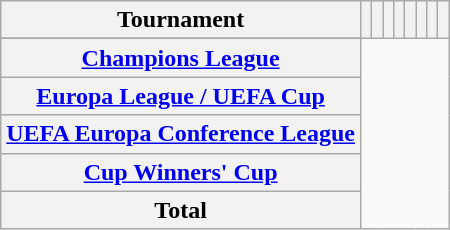<table class="wikitable plainrowheaders sortable">
<tr>
<th>Tournament</th>
<th scope=col></th>
<th scope=col></th>
<th scope=col></th>
<th scope=col></th>
<th scope=col></th>
<th scope=col></th>
<th scope=col></th>
<th scope=col></th>
</tr>
<tr>
</tr>
<tr>
<th scope="row" align=left><a href='#'>Champions League</a><br></th>
</tr>
<tr>
<th scope="row" align=left><a href='#'>Europa League / UEFA Cup</a><br></th>
</tr>
<tr>
<th scope="row" align=left><a href='#'>UEFA Europa Conference League</a><br></th>
</tr>
<tr>
<th scope="row" align=left><a href='#'>Cup Winners' Cup</a><br></th>
</tr>
<tr>
<th>Total<br></th>
</tr>
</table>
